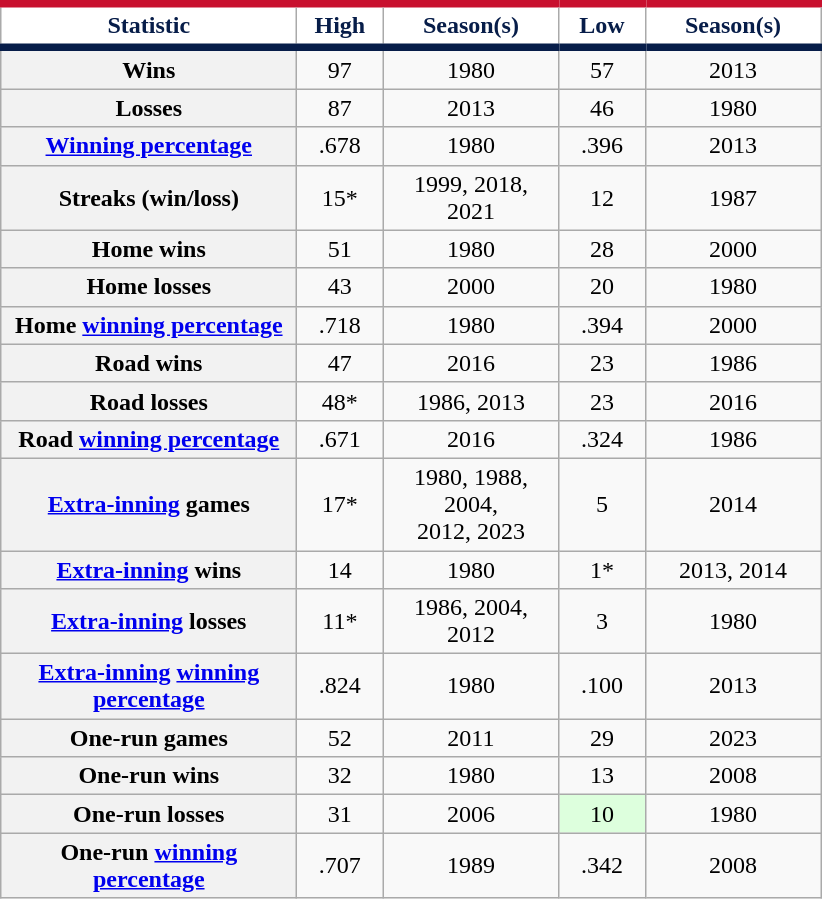<table class="wikitable sortable plainrowheaders" style="text-align:center">
<tr>
<th width="190px" scope="col" style="background-color:#ffffff; border-top:#c8102e 5px solid; border-bottom:#071d49 5px solid; color:#071d49">Statistic</th>
<th width="50px" class="unsortable" scope="col" style="background-color:#ffffff; border-top:#c8102e 5px solid; border-bottom:#071d49 5px solid; color:#071d49">High</th>
<th width="110px" scope="col" style="background-color:#ffffff; border-top:#c8102e 5px solid; border-bottom:#071d49 5px solid; color:#071d49">Season(s)</th>
<th width="50px" class="unsortable" scope="col" style="background-color:#ffffff; border-top:#c8102e 5px solid; border-bottom:#071d49 5px solid; color:#071d49">Low</th>
<th width="110px" scope="col" style="background-color:#ffffff; border-top:#c8102e 5px solid; border-bottom:#071d49 5px solid; color:#071d49">Season(s)</th>
</tr>
<tr>
<th scope="row" style="text-align:center">Wins</th>
<td>97</td>
<td>1980</td>
<td>57</td>
<td>2013</td>
</tr>
<tr>
<th scope="row" style="text-align:center">Losses</th>
<td>87</td>
<td>2013</td>
<td>46</td>
<td>1980</td>
</tr>
<tr>
<th scope="row" style="text-align:center"><a href='#'>Winning percentage</a></th>
<td>.678</td>
<td>1980</td>
<td>.396</td>
<td>2013</td>
</tr>
<tr>
<th scope="row" style="text-align:center">Streaks (win/loss)</th>
<td>15*</td>
<td>1999, 2018, 2021</td>
<td>12</td>
<td>1987</td>
</tr>
<tr>
<th scope="row" style="text-align:center">Home wins</th>
<td>51</td>
<td>1980</td>
<td>28</td>
<td>2000</td>
</tr>
<tr>
<th scope="row" style="text-align:center">Home losses</th>
<td>43</td>
<td>2000</td>
<td>20</td>
<td>1980</td>
</tr>
<tr>
<th scope="row" style="text-align:center">Home <a href='#'>winning percentage</a></th>
<td>.718</td>
<td>1980</td>
<td>.394</td>
<td>2000</td>
</tr>
<tr>
<th scope="row" style="text-align:center">Road wins</th>
<td>47</td>
<td>2016</td>
<td>23</td>
<td>1986</td>
</tr>
<tr>
<th scope="row" style="text-align:center">Road losses</th>
<td>48*</td>
<td>1986, 2013</td>
<td>23</td>
<td>2016</td>
</tr>
<tr>
<th scope="row" style="text-align:center">Road <a href='#'>winning percentage</a></th>
<td>.671</td>
<td>2016</td>
<td>.324</td>
<td>1986</td>
</tr>
<tr>
<th scope="row" style="text-align:center"><a href='#'>Extra-inning</a> games</th>
<td>17*</td>
<td>1980, 1988, 2004,<br> 2012, 2023</td>
<td>5</td>
<td>2014</td>
</tr>
<tr>
<th scope="row" style="text-align:center"><a href='#'>Extra-inning</a> wins</th>
<td>14</td>
<td>1980</td>
<td>1*</td>
<td>2013, 2014</td>
</tr>
<tr>
<th scope="row" style="text-align:center"><a href='#'>Extra-inning</a> losses</th>
<td>11*</td>
<td>1986, 2004, 2012</td>
<td>3</td>
<td>1980</td>
</tr>
<tr>
<th scope="row" style="text-align:center"><a href='#'>Extra-inning</a> <a href='#'>winning percentage</a></th>
<td>.824</td>
<td>1980</td>
<td>.100</td>
<td>2013</td>
</tr>
<tr>
<th scope="row" style="text-align:center">One-run games</th>
<td>52</td>
<td>2011</td>
<td>29</td>
<td>2023</td>
</tr>
<tr>
<th scope="row" style="text-align:center">One-run wins</th>
<td>32</td>
<td>1980</td>
<td>13</td>
<td>2008</td>
</tr>
<tr>
<th scope="row" style="text-align:center">One-run losses</th>
<td>31</td>
<td>2006</td>
<td bgcolor="#DDFFDD">10</td>
<td>1980</td>
</tr>
<tr>
<th scope="row" style="text-align:center">One-run <a href='#'>winning percentage</a></th>
<td>.707</td>
<td>1989</td>
<td>.342</td>
<td>2008</td>
</tr>
</table>
